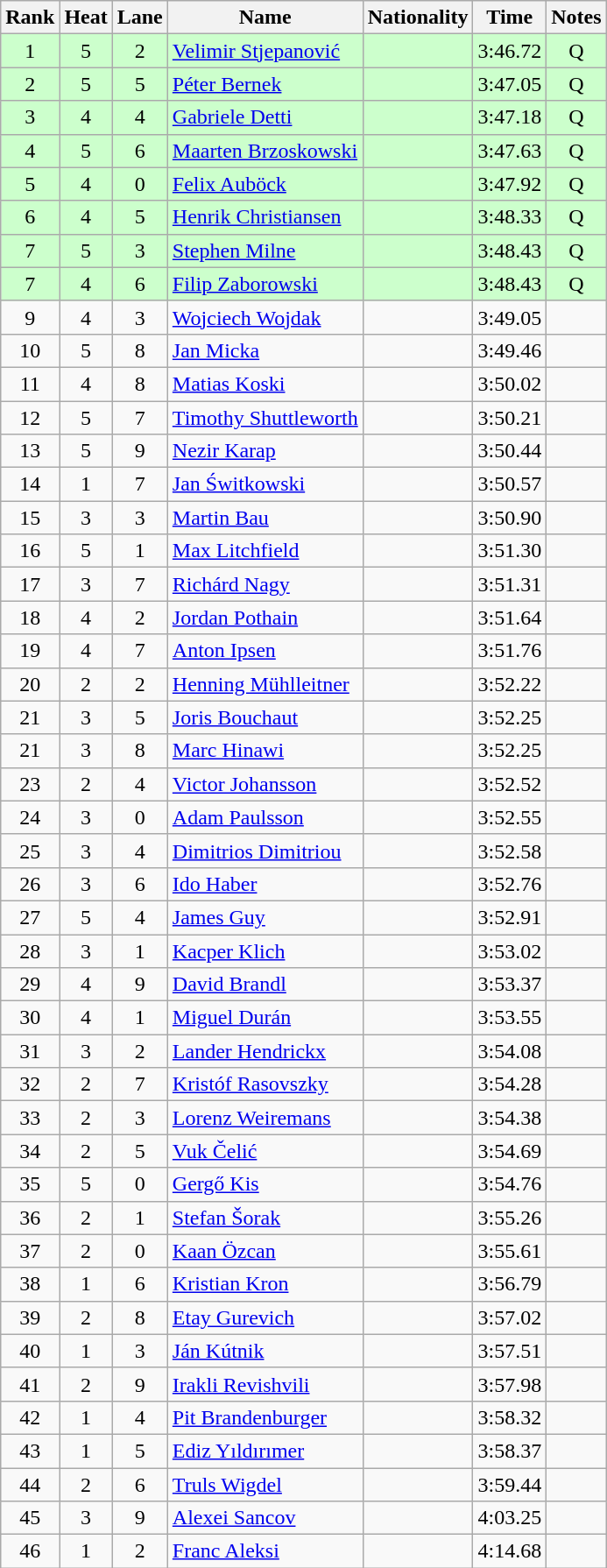<table class="wikitable sortable" style="text-align:center">
<tr>
<th>Rank</th>
<th>Heat</th>
<th>Lane</th>
<th>Name</th>
<th>Nationality</th>
<th>Time</th>
<th>Notes</th>
</tr>
<tr bgcolor=ccffcc>
<td>1</td>
<td>5</td>
<td>2</td>
<td align=left><a href='#'>Velimir Stjepanović</a></td>
<td align=left></td>
<td>3:46.72</td>
<td>Q</td>
</tr>
<tr bgcolor=ccffcc>
<td>2</td>
<td>5</td>
<td>5</td>
<td align=left><a href='#'>Péter Bernek</a></td>
<td align=left></td>
<td>3:47.05</td>
<td>Q</td>
</tr>
<tr bgcolor=ccffcc>
<td>3</td>
<td>4</td>
<td>4</td>
<td align=left><a href='#'>Gabriele Detti</a></td>
<td align=left></td>
<td>3:47.18</td>
<td>Q</td>
</tr>
<tr bgcolor=ccffcc>
<td>4</td>
<td>5</td>
<td>6</td>
<td align=left><a href='#'>Maarten Brzoskowski</a></td>
<td align=left></td>
<td>3:47.63</td>
<td>Q</td>
</tr>
<tr bgcolor=ccffcc>
<td>5</td>
<td>4</td>
<td>0</td>
<td align=left><a href='#'>Felix Auböck</a></td>
<td align=left></td>
<td>3:47.92</td>
<td>Q</td>
</tr>
<tr bgcolor=ccffcc>
<td>6</td>
<td>4</td>
<td>5</td>
<td align=left><a href='#'>Henrik Christiansen</a></td>
<td align=left></td>
<td>3:48.33</td>
<td>Q</td>
</tr>
<tr bgcolor=ccffcc>
<td>7</td>
<td>5</td>
<td>3</td>
<td align=left><a href='#'>Stephen Milne</a></td>
<td align=left></td>
<td>3:48.43</td>
<td>Q</td>
</tr>
<tr bgcolor=ccffcc>
<td>7</td>
<td>4</td>
<td>6</td>
<td align=left><a href='#'>Filip Zaborowski</a></td>
<td align=left></td>
<td>3:48.43</td>
<td>Q</td>
</tr>
<tr>
<td>9</td>
<td>4</td>
<td>3</td>
<td align=left><a href='#'>Wojciech Wojdak</a></td>
<td align=left></td>
<td>3:49.05</td>
<td></td>
</tr>
<tr>
<td>10</td>
<td>5</td>
<td>8</td>
<td align=left><a href='#'>Jan Micka</a></td>
<td align=left></td>
<td>3:49.46</td>
<td></td>
</tr>
<tr>
<td>11</td>
<td>4</td>
<td>8</td>
<td align=left><a href='#'>Matias Koski</a></td>
<td align=left></td>
<td>3:50.02</td>
<td></td>
</tr>
<tr>
<td>12</td>
<td>5</td>
<td>7</td>
<td align=left><a href='#'>Timothy Shuttleworth</a></td>
<td align=left></td>
<td>3:50.21</td>
<td></td>
</tr>
<tr>
<td>13</td>
<td>5</td>
<td>9</td>
<td align=left><a href='#'>Nezir Karap</a></td>
<td align=left></td>
<td>3:50.44</td>
<td></td>
</tr>
<tr>
<td>14</td>
<td>1</td>
<td>7</td>
<td align=left><a href='#'>Jan Świtkowski</a></td>
<td align=left></td>
<td>3:50.57</td>
<td></td>
</tr>
<tr>
<td>15</td>
<td>3</td>
<td>3</td>
<td align=left><a href='#'>Martin Bau</a></td>
<td align=left></td>
<td>3:50.90</td>
<td></td>
</tr>
<tr>
<td>16</td>
<td>5</td>
<td>1</td>
<td align=left><a href='#'>Max Litchfield</a></td>
<td align=left></td>
<td>3:51.30</td>
<td></td>
</tr>
<tr>
<td>17</td>
<td>3</td>
<td>7</td>
<td align=left><a href='#'>Richárd Nagy</a></td>
<td align=left></td>
<td>3:51.31</td>
<td></td>
</tr>
<tr>
<td>18</td>
<td>4</td>
<td>2</td>
<td align=left><a href='#'>Jordan Pothain</a></td>
<td align=left></td>
<td>3:51.64</td>
<td></td>
</tr>
<tr>
<td>19</td>
<td>4</td>
<td>7</td>
<td align=left><a href='#'>Anton Ipsen</a></td>
<td align=left></td>
<td>3:51.76</td>
<td></td>
</tr>
<tr>
<td>20</td>
<td>2</td>
<td>2</td>
<td align=left><a href='#'>Henning Mühlleitner</a></td>
<td align=left></td>
<td>3:52.22</td>
<td></td>
</tr>
<tr>
<td>21</td>
<td>3</td>
<td>5</td>
<td align=left><a href='#'>Joris Bouchaut</a></td>
<td align=left></td>
<td>3:52.25</td>
<td></td>
</tr>
<tr>
<td>21</td>
<td>3</td>
<td>8</td>
<td align=left><a href='#'>Marc Hinawi</a></td>
<td align=left></td>
<td>3:52.25</td>
<td></td>
</tr>
<tr>
<td>23</td>
<td>2</td>
<td>4</td>
<td align=left><a href='#'>Victor Johansson</a></td>
<td align=left></td>
<td>3:52.52</td>
<td></td>
</tr>
<tr>
<td>24</td>
<td>3</td>
<td>0</td>
<td align=left><a href='#'>Adam Paulsson</a></td>
<td align=left></td>
<td>3:52.55</td>
<td></td>
</tr>
<tr>
<td>25</td>
<td>3</td>
<td>4</td>
<td align=left><a href='#'>Dimitrios Dimitriou</a></td>
<td align=left></td>
<td>3:52.58</td>
<td></td>
</tr>
<tr>
<td>26</td>
<td>3</td>
<td>6</td>
<td align=left><a href='#'>Ido Haber</a></td>
<td align=left></td>
<td>3:52.76</td>
<td></td>
</tr>
<tr>
<td>27</td>
<td>5</td>
<td>4</td>
<td align=left><a href='#'>James Guy</a></td>
<td align=left></td>
<td>3:52.91</td>
<td></td>
</tr>
<tr>
<td>28</td>
<td>3</td>
<td>1</td>
<td align=left><a href='#'>Kacper Klich</a></td>
<td align=left></td>
<td>3:53.02</td>
<td></td>
</tr>
<tr>
<td>29</td>
<td>4</td>
<td>9</td>
<td align=left><a href='#'>David Brandl</a></td>
<td align=left></td>
<td>3:53.37</td>
<td></td>
</tr>
<tr>
<td>30</td>
<td>4</td>
<td>1</td>
<td align=left><a href='#'>Miguel Durán</a></td>
<td align=left></td>
<td>3:53.55</td>
<td></td>
</tr>
<tr>
<td>31</td>
<td>3</td>
<td>2</td>
<td align=left><a href='#'>Lander Hendrickx</a></td>
<td align=left></td>
<td>3:54.08</td>
<td></td>
</tr>
<tr>
<td>32</td>
<td>2</td>
<td>7</td>
<td align=left><a href='#'>Kristóf Rasovszky</a></td>
<td align=left></td>
<td>3:54.28</td>
<td></td>
</tr>
<tr>
<td>33</td>
<td>2</td>
<td>3</td>
<td align=left><a href='#'>Lorenz Weiremans</a></td>
<td align=left></td>
<td>3:54.38</td>
<td></td>
</tr>
<tr>
<td>34</td>
<td>2</td>
<td>5</td>
<td align=left><a href='#'>Vuk Čelić</a></td>
<td align=left></td>
<td>3:54.69</td>
<td></td>
</tr>
<tr>
<td>35</td>
<td>5</td>
<td>0</td>
<td align=left><a href='#'>Gergő Kis</a></td>
<td align=left></td>
<td>3:54.76</td>
<td></td>
</tr>
<tr>
<td>36</td>
<td>2</td>
<td>1</td>
<td align=left><a href='#'>Stefan Šorak</a></td>
<td align=left></td>
<td>3:55.26</td>
<td></td>
</tr>
<tr>
<td>37</td>
<td>2</td>
<td>0</td>
<td align=left><a href='#'>Kaan Özcan</a></td>
<td align=left></td>
<td>3:55.61</td>
<td></td>
</tr>
<tr>
<td>38</td>
<td>1</td>
<td>6</td>
<td align=left><a href='#'>Kristian Kron</a></td>
<td align=left></td>
<td>3:56.79</td>
<td></td>
</tr>
<tr>
<td>39</td>
<td>2</td>
<td>8</td>
<td align=left><a href='#'>Etay Gurevich</a></td>
<td align=left></td>
<td>3:57.02</td>
<td></td>
</tr>
<tr>
<td>40</td>
<td>1</td>
<td>3</td>
<td align=left><a href='#'>Ján Kútnik</a></td>
<td align=left></td>
<td>3:57.51</td>
<td></td>
</tr>
<tr>
<td>41</td>
<td>2</td>
<td>9</td>
<td align=left><a href='#'>Irakli Revishvili</a></td>
<td align=left></td>
<td>3:57.98</td>
<td></td>
</tr>
<tr>
<td>42</td>
<td>1</td>
<td>4</td>
<td align=left><a href='#'>Pit Brandenburger</a></td>
<td align=left></td>
<td>3:58.32</td>
<td></td>
</tr>
<tr>
<td>43</td>
<td>1</td>
<td>5</td>
<td align=left><a href='#'>Ediz Yıldırımer</a></td>
<td align=left></td>
<td>3:58.37</td>
<td></td>
</tr>
<tr>
<td>44</td>
<td>2</td>
<td>6</td>
<td align=left><a href='#'>Truls Wigdel</a></td>
<td align=left></td>
<td>3:59.44</td>
<td></td>
</tr>
<tr>
<td>45</td>
<td>3</td>
<td>9</td>
<td align=left><a href='#'>Alexei Sancov</a></td>
<td align=left></td>
<td>4:03.25</td>
<td></td>
</tr>
<tr>
<td>46</td>
<td>1</td>
<td>2</td>
<td align=left><a href='#'>Franc Aleksi</a></td>
<td align=left></td>
<td>4:14.68</td>
<td></td>
</tr>
</table>
